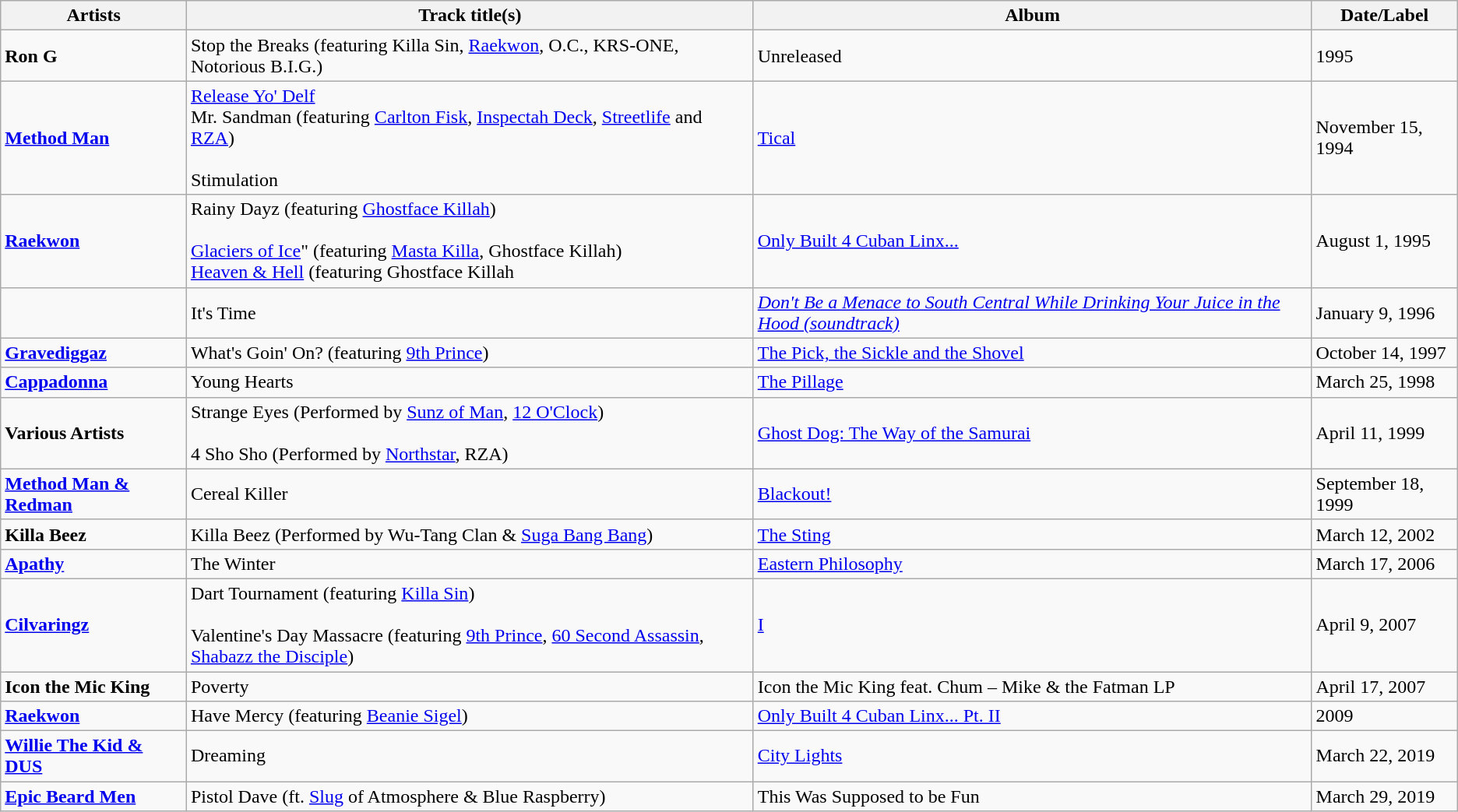<table class="wikitable">
<tr>
<th>Artists</th>
<th>Track title(s)</th>
<th>Album</th>
<th>Date/Label</th>
</tr>
<tr>
<td><strong>Ron G</strong></td>
<td>Stop the Breaks (featuring Killa Sin, <a href='#'>Raekwon</a>, O.C., KRS-ONE, Notorious B.I.G.)</td>
<td>Unreleased</td>
<td>1995</td>
</tr>
<tr>
<td><strong><a href='#'>Method Man</a></strong></td>
<td><a href='#'>Release Yo' Delf</a><br>Mr. Sandman (featuring <a href='#'>Carlton Fisk</a>, <a href='#'>Inspectah Deck</a>, <a href='#'>Streetlife</a> and <a href='#'>RZA</a>)<br><br>Stimulation</td>
<td><a href='#'>Tical</a></td>
<td>November 15, 1994</td>
</tr>
<tr>
<td><strong><a href='#'>Raekwon</a></strong></td>
<td>Rainy Dayz (featuring <a href='#'>Ghostface Killah</a>)<br><br><a href='#'>Glaciers of Ice</a>" (featuring <a href='#'>Masta Killa</a>, Ghostface Killah)<br>
<a href='#'>Heaven & Hell</a> (featuring Ghostface Killah</td>
<td><a href='#'>Only Built 4 Cuban Linx...</a></td>
<td>August 1, 1995</td>
</tr>
<tr>
<td></td>
<td>It's Time</td>
<td><a href='#'><em>Don't Be a Menace to South Central While Drinking Your Juice in the Hood (soundtrack)</em></a></td>
<td>January 9, 1996</td>
</tr>
<tr>
<td><strong><a href='#'>Gravediggaz</a></strong></td>
<td>What's Goin' On? (featuring <a href='#'>9th Prince</a>)</td>
<td><a href='#'>The Pick, the Sickle and the Shovel</a></td>
<td>October 14, 1997</td>
</tr>
<tr>
<td><strong><a href='#'>Cappadonna</a></strong></td>
<td>Young Hearts</td>
<td><a href='#'>The Pillage</a></td>
<td>March 25, 1998</td>
</tr>
<tr>
<td><strong>Various Artists</strong></td>
<td>Strange Eyes (Performed by <a href='#'>Sunz of Man</a>, <a href='#'>12 O'Clock</a>)<br><br>4 Sho Sho (Performed by <a href='#'>Northstar</a>, RZA)</td>
<td><a href='#'>Ghost Dog: The Way of the Samurai</a></td>
<td>April 11, 1999</td>
</tr>
<tr>
<td><strong><a href='#'>Method Man & Redman</a></strong></td>
<td>Cereal Killer</td>
<td><a href='#'>Blackout!</a></td>
<td>September 18, 1999</td>
</tr>
<tr>
<td><strong>Killa Beez</strong></td>
<td>Killa Beez (Performed by Wu-Tang Clan & <a href='#'>Suga Bang Bang</a>)</td>
<td><a href='#'>The Sting</a></td>
<td>March 12, 2002</td>
</tr>
<tr>
<td><strong><a href='#'>Apathy</a></strong></td>
<td>The Winter</td>
<td><a href='#'>Eastern Philosophy</a></td>
<td>March 17, 2006</td>
</tr>
<tr>
<td><strong><a href='#'>Cilvaringz</a></strong></td>
<td>Dart Tournament (featuring <a href='#'>Killa Sin</a>)<br><br>Valentine's Day Massacre (featuring <a href='#'>9th Prince</a>, <a href='#'>60 Second Assassin</a>, <a href='#'>Shabazz the Disciple</a>)</td>
<td><a href='#'>I</a></td>
<td>April 9, 2007</td>
</tr>
<tr>
<td><strong>Icon the Mic King</strong></td>
<td>Poverty</td>
<td>Icon the Mic King feat. Chum – Mike & the Fatman LP</td>
<td>April 17, 2007</td>
</tr>
<tr>
<td><strong><a href='#'>Raekwon</a></strong></td>
<td>Have Mercy (featuring <a href='#'>Beanie Sigel</a>)</td>
<td><a href='#'>Only Built 4 Cuban Linx... Pt. II</a></td>
<td>2009</td>
</tr>
<tr>
<td><strong><a href='#'>Willie The Kid & DUS</a></strong></td>
<td>Dreaming</td>
<td><a href='#'>City Lights</a></td>
<td>March 22, 2019</td>
</tr>
<tr>
<td><strong><a href='#'>Epic Beard Men</a></strong></td>
<td>Pistol Dave (ft. <a href='#'>Slug</a> of Atmosphere & Blue Raspberry)</td>
<td>This Was Supposed to be Fun</td>
<td>March 29, 2019</td>
</tr>
</table>
